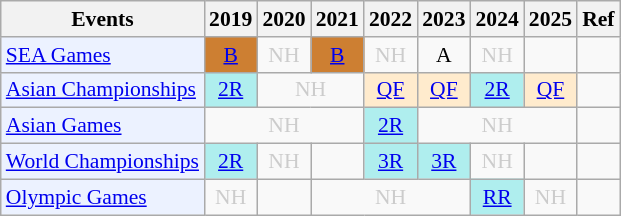<table style='font-size: 90%; text-align:center;' class='wikitable'>
<tr>
<th>Events</th>
<th>2019</th>
<th>2020</th>
<th>2021</th>
<th>2022</th>
<th>2023</th>
<th>2024</th>
<th>2025</th>
<th>Ref</th>
</tr>
<tr>
<td bgcolor="#ECF2FF"; align="left"><a href='#'>SEA Games</a></td>
<td bgcolor=CD7F32><a href='#'>B</a></td>
<td style=color:#ccc>NH</td>
<td bgcolor=CD7F32><a href='#'>B</a></td>
<td style=color:#ccc>NH</td>
<td>A</td>
<td style=color:#ccc>NH</td>
<td></td>
<td></td>
</tr>
<tr>
<td bgcolor="#ECF2FF"; align="left"><a href='#'>Asian Championships</a></td>
<td bgcolor=AFEEEE><a href='#'>2R</a></td>
<td colspan="2" style=color:#ccc>NH</td>
<td bgcolor=FFEBCD><a href='#'>QF</a></td>
<td bgcolor=FFEBCD><a href='#'>QF</a></td>
<td bgcolor=AFEEEE><a href='#'>2R</a></td>
<td bgcolor=FFEBCD><a href='#'>QF</a></td>
<td></td>
</tr>
<tr>
<td bgcolor="#ECF2FF"; align="left"><a href='#'>Asian Games</a></td>
<td colspan="3" style=color:#ccc>NH</td>
<td bgcolor=AFEEEE><a href='#'>2R</a></td>
<td colspan="3" style=color:#ccc>NH</td>
<td></td>
</tr>
<tr>
<td bgcolor="#ECF2FF"; align="left"><a href='#'>World Championships</a></td>
<td bgcolor=AFEEEE><a href='#'>2R</a></td>
<td style=color:#ccc>NH</td>
<td><a href='#'></a></td>
<td bgcolor=AFEEEE><a href='#'>3R</a></td>
<td bgcolor=AFEEEE><a href='#'>3R</a></td>
<td style=color:#ccc>NH</td>
<td></td>
<td></td>
</tr>
<tr>
<td bgcolor="#ECF2FF"; align="left"><a href='#'>Olympic Games</a></td>
<td style=color:#ccc>NH</td>
<td></td>
<td colspan="3" style=color:#ccc>NH</td>
<td bgcolor=AFEEEE><a href='#'>RR</a></td>
<td style=color:#ccc>NH</td>
<td></td>
</tr>
</table>
